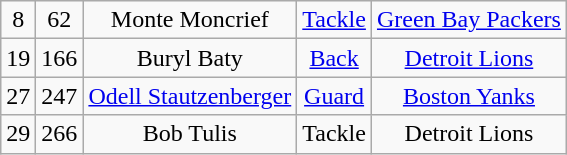<table class="wikitable" style="text-align:center">
<tr>
<td>8</td>
<td>62</td>
<td>Monte Moncrief</td>
<td><a href='#'>Tackle</a></td>
<td><a href='#'>Green Bay Packers</a></td>
</tr>
<tr>
<td>19</td>
<td>166</td>
<td>Buryl Baty</td>
<td><a href='#'>Back</a></td>
<td><a href='#'>Detroit Lions</a></td>
</tr>
<tr>
<td>27</td>
<td>247</td>
<td><a href='#'>Odell Stautzenberger</a></td>
<td><a href='#'>Guard</a></td>
<td><a href='#'>Boston Yanks</a></td>
</tr>
<tr>
<td>29</td>
<td>266</td>
<td>Bob Tulis</td>
<td>Tackle</td>
<td>Detroit Lions</td>
</tr>
</table>
